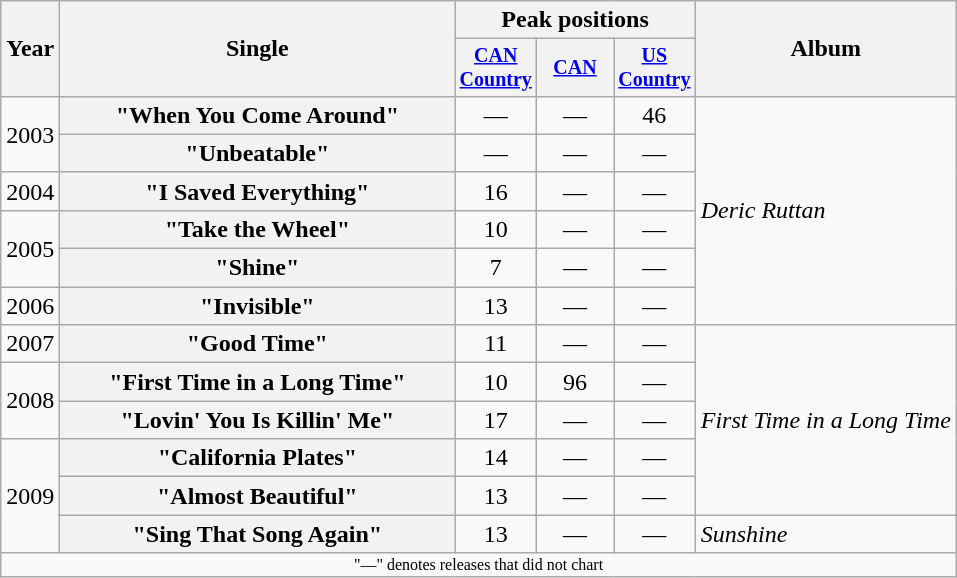<table class="wikitable plainrowheaders" style="text-align:center;">
<tr>
<th rowspan="2">Year</th>
<th rowspan="2" style="width:16em;">Single</th>
<th colspan="3">Peak positions</th>
<th rowspan="2">Album</th>
</tr>
<tr style="font-size:smaller;">
<th style="width:45px;"><a href='#'>CAN Country</a><br></th>
<th style="width:45px;"><a href='#'>CAN</a><br></th>
<th style="width:45px;"><a href='#'>US Country</a><br></th>
</tr>
<tr>
<td rowspan="2">2003</td>
<th scope="row">"When You Come Around"</th>
<td>—</td>
<td>—</td>
<td>46</td>
<td style="text-align:left;" rowspan="6"><em>Deric Ruttan</em></td>
</tr>
<tr>
<th scope="row">"Unbeatable"</th>
<td>—</td>
<td>—</td>
<td>—</td>
</tr>
<tr>
<td>2004</td>
<th scope="row">"I Saved Everything"</th>
<td>16</td>
<td>—</td>
<td>—</td>
</tr>
<tr>
<td rowspan="2">2005</td>
<th scope="row">"Take the Wheel"</th>
<td>10</td>
<td>—</td>
<td>—</td>
</tr>
<tr>
<th scope="row">"Shine"</th>
<td>7</td>
<td>—</td>
<td>—</td>
</tr>
<tr>
<td>2006</td>
<th scope="row">"Invisible"</th>
<td>13</td>
<td>—</td>
<td>—</td>
</tr>
<tr>
<td>2007</td>
<th scope="row">"Good Time" </th>
<td>11</td>
<td>—</td>
<td>—</td>
<td style="text-align:left;" rowspan="5"><em>First Time in a Long Time</em></td>
</tr>
<tr>
<td rowspan="2">2008</td>
<th scope="row">"First Time in a Long Time"</th>
<td>10</td>
<td>96</td>
<td>—</td>
</tr>
<tr>
<th scope="row">"Lovin' You Is Killin' Me"</th>
<td>17</td>
<td>—</td>
<td>—</td>
</tr>
<tr>
<td rowspan="3">2009</td>
<th scope="row">"California Plates"</th>
<td>14</td>
<td>—</td>
<td>—</td>
</tr>
<tr>
<th scope="row">"Almost Beautiful"</th>
<td>13</td>
<td>—</td>
<td>—</td>
</tr>
<tr>
<th scope="row">"Sing That Song Again"</th>
<td>13</td>
<td>—</td>
<td>—</td>
<td style="text-align:left;"><em>Sunshine</em></td>
</tr>
<tr>
<td colspan="6" style="font-size:8pt">"—" denotes releases that did not chart</td>
</tr>
</table>
